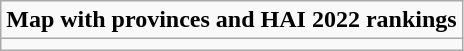<table role= "presentation" class="wikitable mw-collapsible mw-collapsed">
<tr>
<td><strong>Map with provinces and HAI 2022 rankings</strong></td>
</tr>
<tr>
<td></td>
</tr>
</table>
